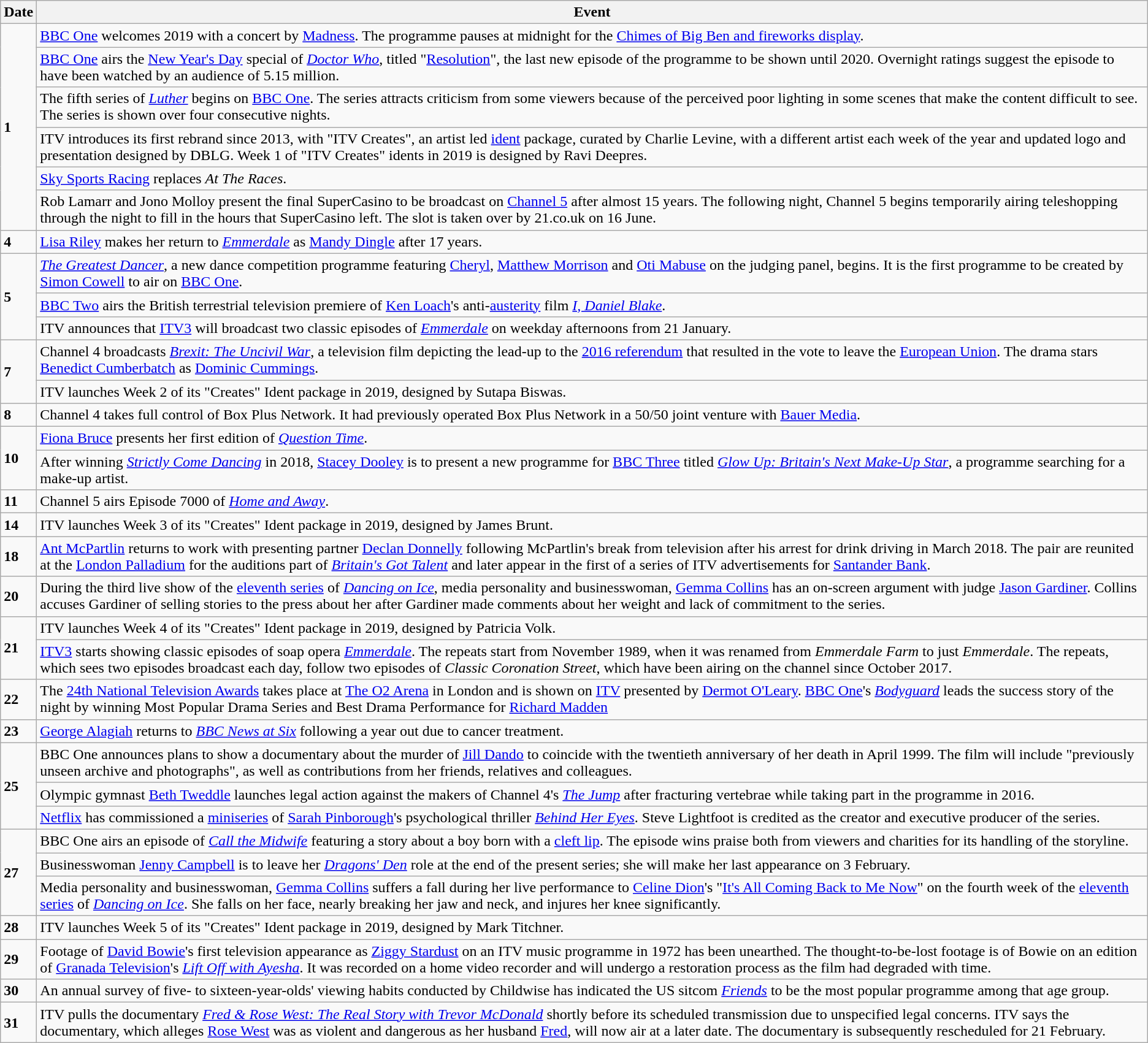<table class="wikitable">
<tr>
<th>Date</th>
<th>Event</th>
</tr>
<tr>
<td rowspan="6"><strong>1</strong></td>
<td><a href='#'>BBC One</a> welcomes 2019 with a concert by <a href='#'>Madness</a>. The programme pauses at midnight for the <a href='#'>Chimes of Big Ben and fireworks display</a>.</td>
</tr>
<tr>
<td><a href='#'>BBC One</a> airs the <a href='#'>New Year's Day</a> special of <em><a href='#'>Doctor Who</a></em>, titled "<a href='#'>Resolution</a>", the last new episode of the programme to be shown until 2020. Overnight ratings suggest the episode to have been watched by an audience of 5.15 million.</td>
</tr>
<tr>
<td>The fifth series of <em><a href='#'>Luther</a></em> begins on <a href='#'>BBC One</a>. The series attracts criticism from some viewers because of the perceived poor lighting in some scenes that make the content difficult to see. The series is shown over four consecutive nights.</td>
</tr>
<tr>
<td>ITV introduces its first rebrand since 2013, with "ITV Creates", an artist led <a href='#'>ident</a> package, curated by Charlie Levine, with a different artist each week of the year and updated logo and presentation designed by DBLG. Week 1 of "ITV Creates" idents in 2019 is designed by Ravi Deepres.</td>
</tr>
<tr>
<td><a href='#'>Sky Sports Racing</a> replaces <em>At The Races</em>.</td>
</tr>
<tr>
<td>Rob Lamarr and Jono Molloy present the final SuperCasino to be broadcast on <a href='#'>Channel 5</a> after almost 15 years. The following night, Channel 5 begins temporarily airing teleshopping through the night to fill in the hours that SuperCasino left. The slot is taken over by 21.co.uk on 16 June.</td>
</tr>
<tr>
<td><strong>4</strong></td>
<td><a href='#'>Lisa Riley</a> makes her return to <em><a href='#'>Emmerdale</a></em> as <a href='#'>Mandy Dingle</a> after 17 years.</td>
</tr>
<tr>
<td rowspan="3"><strong>5</strong></td>
<td><em><a href='#'>The Greatest Dancer</a></em>, a new dance competition programme featuring <a href='#'>Cheryl</a>, <a href='#'>Matthew Morrison</a> and <a href='#'>Oti Mabuse</a> on the judging panel, begins. It is the first programme to be created by <a href='#'>Simon Cowell</a> to air on <a href='#'>BBC One</a>.</td>
</tr>
<tr>
<td><a href='#'>BBC Two</a> airs the British terrestrial television premiere of <a href='#'>Ken Loach</a>'s anti-<a href='#'>austerity</a> film <em><a href='#'>I, Daniel Blake</a></em>.</td>
</tr>
<tr>
<td>ITV announces that <a href='#'>ITV3</a> will broadcast two classic episodes of <em><a href='#'>Emmerdale</a></em> on weekday afternoons from 21 January.</td>
</tr>
<tr>
<td rowspan="2"><strong>7</strong></td>
<td>Channel 4 broadcasts <em><a href='#'>Brexit: The Uncivil War</a></em>, a television film depicting the lead-up to the <a href='#'>2016 referendum</a> that resulted in the vote to leave the <a href='#'>European Union</a>. The drama stars <a href='#'>Benedict Cumberbatch</a> as <a href='#'>Dominic Cummings</a>.</td>
</tr>
<tr>
<td>ITV launches Week 2 of its "Creates" Ident package in 2019, designed by Sutapa Biswas.</td>
</tr>
<tr>
<td><strong>8</strong></td>
<td>Channel 4 takes full control of Box Plus Network. It had previously operated Box Plus Network in a 50/50 joint venture with <a href='#'>Bauer Media</a>.</td>
</tr>
<tr>
<td rowspan=2><strong>10</strong></td>
<td><a href='#'>Fiona Bruce</a> presents her first edition of <em><a href='#'>Question Time</a></em>.</td>
</tr>
<tr>
<td>After winning <em><a href='#'>Strictly Come Dancing</a></em> in 2018, <a href='#'>Stacey Dooley</a> is to present a new programme for <a href='#'>BBC Three</a> titled <em><a href='#'>Glow Up: Britain's Next Make-Up Star</a></em>, a programme searching for a make-up artist.</td>
</tr>
<tr>
<td><strong>11</strong></td>
<td>Channel 5 airs Episode 7000 of <em><a href='#'>Home and Away</a></em>.</td>
</tr>
<tr>
<td><strong>14</strong></td>
<td>ITV launches Week 3 of its "Creates" Ident package in 2019, designed by James Brunt.</td>
</tr>
<tr>
<td><strong>18</strong></td>
<td><a href='#'>Ant McPartlin</a> returns to work with presenting partner <a href='#'>Declan Donnelly</a> following McPartlin's break from television after his arrest for drink driving in March 2018. The pair are reunited at the <a href='#'>London Palladium</a> for the auditions part of <em><a href='#'>Britain's Got Talent</a></em> and later appear in the first of a series of ITV advertisements for <a href='#'>Santander Bank</a>.</td>
</tr>
<tr>
<td><strong>20</strong></td>
<td>During the third live show of the <a href='#'>eleventh series</a> of <em><a href='#'>Dancing on Ice</a></em>, media personality and businesswoman, <a href='#'>Gemma Collins</a> has an on-screen argument with judge <a href='#'>Jason Gardiner</a>. Collins accuses Gardiner of selling stories to the press about her after Gardiner made comments about her weight and lack of commitment to the series.</td>
</tr>
<tr>
<td rowspan=2><strong>21</strong></td>
<td>ITV launches Week 4 of its "Creates" Ident package in 2019, designed by Patricia Volk.</td>
</tr>
<tr>
<td><a href='#'>ITV3</a> starts showing classic episodes of soap opera <em><a href='#'>Emmerdale</a></em>. The repeats start from November 1989, when it was renamed from <em>Emmerdale Farm</em> to just <em>Emmerdale</em>. The repeats, which sees two episodes broadcast each day, follow two episodes of <em>Classic Coronation Street</em>, which have been airing on the channel since October 2017.</td>
</tr>
<tr>
<td><strong>22</strong></td>
<td>The <a href='#'>24th National Television Awards</a> takes place at <a href='#'>The O2 Arena</a> in London and is shown on <a href='#'>ITV</a> presented by <a href='#'>Dermot O'Leary</a>. <a href='#'>BBC One</a>'s <em><a href='#'>Bodyguard</a></em> leads the success story of the night by winning Most Popular Drama Series and Best Drama Performance for <a href='#'>Richard Madden</a></td>
</tr>
<tr>
<td><strong>23</strong></td>
<td><a href='#'>George Alagiah</a> returns to <em><a href='#'>BBC News at Six</a></em> following a year out due to cancer treatment.</td>
</tr>
<tr>
<td rowspan=3><strong>25</strong></td>
<td>BBC One announces plans to show a documentary about the murder of <a href='#'>Jill Dando</a> to coincide with the twentieth anniversary of her death in April 1999. The film will include "previously unseen archive and photographs", as well as contributions from her friends, relatives and colleagues.</td>
</tr>
<tr>
<td>Olympic gymnast <a href='#'>Beth Tweddle</a> launches legal action against the makers of Channel 4's <em><a href='#'>The Jump</a></em> after fracturing vertebrae while taking part in the programme in 2016.</td>
</tr>
<tr>
<td><a href='#'>Netflix</a> has commissioned a <a href='#'>miniseries</a> of <a href='#'>Sarah Pinborough</a>'s psychological thriller <em><a href='#'>Behind Her Eyes</a></em>. Steve Lightfoot is credited as the creator and executive producer of the series.</td>
</tr>
<tr>
<td rowspan=3><strong>27</strong></td>
<td>BBC One airs an episode of <em><a href='#'>Call the Midwife</a></em> featuring a story about a boy born with a <a href='#'>cleft lip</a>. The episode wins praise both from viewers and charities for its handling of the storyline.</td>
</tr>
<tr>
<td>Businesswoman <a href='#'>Jenny Campbell</a> is to leave her <em><a href='#'>Dragons' Den</a></em> role at the end of the present series; she will make her last appearance on 3 February.</td>
</tr>
<tr>
<td>Media personality and businesswoman, <a href='#'>Gemma Collins</a> suffers a fall during her live performance to <a href='#'>Celine Dion</a>'s "<a href='#'>It's All Coming Back to Me Now</a>" on the fourth week of the <a href='#'>eleventh series</a> of <em><a href='#'>Dancing on Ice</a></em>. She falls on her face, nearly breaking her jaw and neck, and injures her knee significantly.</td>
</tr>
<tr>
<td><strong>28</strong></td>
<td>ITV launches Week 5 of its "Creates" Ident package in 2019, designed by Mark Titchner.</td>
</tr>
<tr>
<td><strong>29</strong></td>
<td>Footage of <a href='#'>David Bowie</a>'s first television appearance as <a href='#'>Ziggy Stardust</a> on an ITV music programme in 1972 has been unearthed. The thought-to-be-lost footage is of Bowie on an edition of <a href='#'>Granada Television</a>'s <em><a href='#'>Lift Off with Ayesha</a></em>. It was recorded on a home video recorder and will undergo a restoration process as the film had degraded with time.</td>
</tr>
<tr>
<td><strong>30</strong></td>
<td>An annual survey of five- to sixteen-year-olds' viewing habits conducted by Childwise has indicated the US sitcom <em><a href='#'>Friends</a></em> to be the most popular programme among that age group.</td>
</tr>
<tr>
<td><strong>31</strong></td>
<td>ITV pulls the documentary <em><a href='#'>Fred & Rose West: The Real Story with Trevor McDonald</a></em> shortly before its scheduled transmission due to unspecified legal concerns. ITV says the documentary, which alleges <a href='#'>Rose West</a> was as violent and dangerous as her husband <a href='#'>Fred</a>, will now air at a later date. The documentary is subsequently rescheduled for 21 February.</td>
</tr>
</table>
